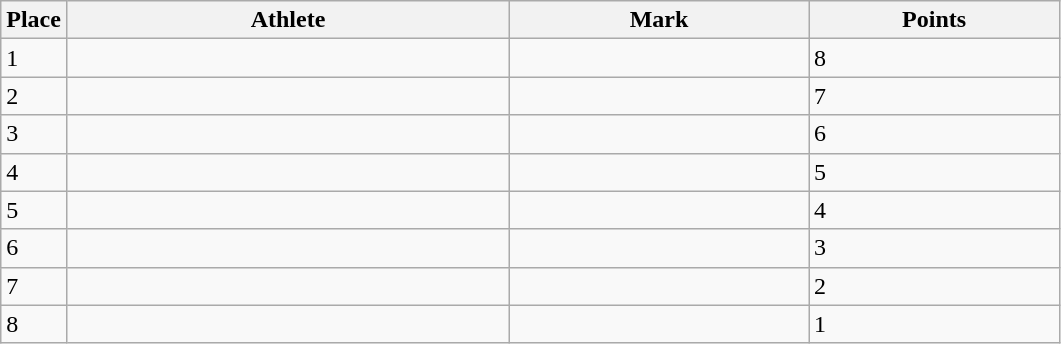<table class=wikitable>
<tr>
<th>Place</th>
<th style="width:18em">Athlete</th>
<th style="width:12em">Mark</th>
<th style="width:10em">Points</th>
</tr>
<tr>
<td>1</td>
<td></td>
<td>  </td>
<td>8</td>
</tr>
<tr>
<td>2</td>
<td></td>
<td> </td>
<td>7</td>
</tr>
<tr>
<td>3</td>
<td></td>
<td> </td>
<td>6</td>
</tr>
<tr>
<td>4</td>
<td></td>
<td> </td>
<td>5</td>
</tr>
<tr>
<td>5</td>
<td></td>
<td> </td>
<td>4</td>
</tr>
<tr>
<td>6</td>
<td></td>
<td> </td>
<td>3</td>
</tr>
<tr>
<td>7</td>
<td></td>
<td> </td>
<td>2</td>
</tr>
<tr>
<td>8</td>
<td></td>
<td> </td>
<td>1</td>
</tr>
</table>
